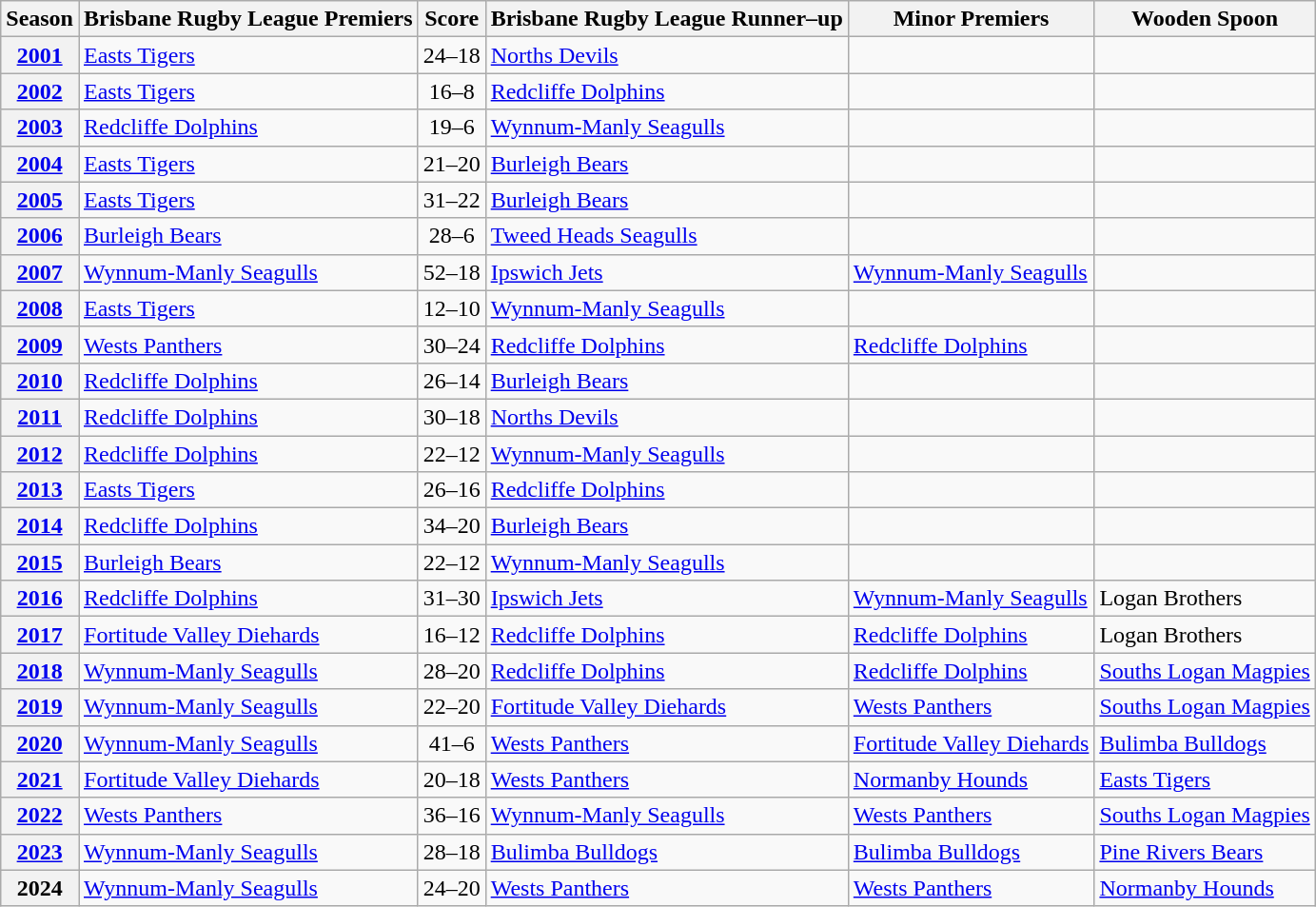<table class="wikitable">
<tr>
<th scope="col">Season</th>
<th scope="col">Brisbane Rugby League Premiers</th>
<th scope="col">Score</th>
<th scope="col">Brisbane Rugby League Runner–up</th>
<th>Minor Premiers</th>
<th>Wooden Spoon</th>
</tr>
<tr>
<th scope="row"><a href='#'>2001</a></th>
<td> <a href='#'>Easts Tigers</a></td>
<td style="text-align:center;">24–18</td>
<td> <a href='#'>Norths Devils</a></td>
<td></td>
<td></td>
</tr>
<tr>
<th scope="row"><a href='#'>2002</a></th>
<td> <a href='#'>Easts Tigers</a></td>
<td style="text-align:center;">16–8</td>
<td> <a href='#'>Redcliffe Dolphins</a></td>
<td></td>
<td></td>
</tr>
<tr>
<th scope="row"><a href='#'>2003</a></th>
<td> <a href='#'>Redcliffe Dolphins</a></td>
<td style="text-align:center;">19–6</td>
<td> <a href='#'>Wynnum-Manly Seagulls</a></td>
<td></td>
<td></td>
</tr>
<tr>
<th scope="row"><a href='#'>2004</a></th>
<td> <a href='#'>Easts Tigers</a></td>
<td style="text-align:center;">21–20</td>
<td> <a href='#'>Burleigh Bears</a></td>
<td></td>
<td></td>
</tr>
<tr>
<th scope="row"><a href='#'>2005</a></th>
<td> <a href='#'>Easts Tigers</a></td>
<td style="text-align:center;">31–22</td>
<td> <a href='#'>Burleigh Bears</a></td>
<td></td>
<td></td>
</tr>
<tr>
<th scope="row"><a href='#'>2006</a></th>
<td> <a href='#'>Burleigh Bears</a></td>
<td style="text-align:center;">28–6</td>
<td> <a href='#'>Tweed Heads Seagulls</a></td>
<td></td>
<td></td>
</tr>
<tr>
<th scope="row"><a href='#'>2007</a></th>
<td> <a href='#'>Wynnum-Manly Seagulls</a></td>
<td>52–18</td>
<td> <a href='#'>Ipswich Jets</a></td>
<td> <a href='#'>Wynnum-Manly Seagulls</a></td>
<td></td>
</tr>
<tr>
<th scope="row"><a href='#'>2008</a></th>
<td> <a href='#'>Easts Tigers</a></td>
<td style="text-align:center;">12–10</td>
<td> <a href='#'>Wynnum-Manly Seagulls</a></td>
<td></td>
<td></td>
</tr>
<tr>
<th scope="row"><a href='#'>2009</a></th>
<td> <a href='#'>Wests Panthers</a></td>
<td style="text-align:center;">30–24</td>
<td> <a href='#'>Redcliffe Dolphins</a></td>
<td> <a href='#'>Redcliffe Dolphins</a></td>
<td></td>
</tr>
<tr>
<th scope="row"><a href='#'>2010</a></th>
<td> <a href='#'>Redcliffe Dolphins</a></td>
<td style="text-align:center;">26–14</td>
<td> <a href='#'>Burleigh Bears</a></td>
<td></td>
<td></td>
</tr>
<tr>
<th scope="row"><a href='#'>2011</a></th>
<td> <a href='#'>Redcliffe Dolphins</a></td>
<td style="text-align:center;">30–18</td>
<td> <a href='#'>Norths Devils</a></td>
<td></td>
<td></td>
</tr>
<tr>
<th scope="row"><a href='#'>2012</a></th>
<td> <a href='#'>Redcliffe Dolphins</a></td>
<td style="text-align:center;">22–12</td>
<td> <a href='#'>Wynnum-Manly Seagulls</a></td>
<td></td>
<td></td>
</tr>
<tr>
<th scope="row"><a href='#'>2013</a></th>
<td> <a href='#'>Easts Tigers</a></td>
<td style="text-align:center;">26–16</td>
<td> <a href='#'>Redcliffe Dolphins</a></td>
<td></td>
<td></td>
</tr>
<tr>
<th scope="row"><a href='#'>2014</a></th>
<td> <a href='#'>Redcliffe Dolphins</a></td>
<td style="text-align:center;">34–20</td>
<td> <a href='#'>Burleigh Bears</a></td>
<td></td>
<td></td>
</tr>
<tr>
<th scope="row"><a href='#'>2015</a></th>
<td> <a href='#'>Burleigh Bears</a></td>
<td style="text-align:center;">22–12</td>
<td> <a href='#'>Wynnum-Manly Seagulls</a></td>
<td></td>
<td></td>
</tr>
<tr>
<th scope="row"><a href='#'>2016</a></th>
<td> <a href='#'>Redcliffe Dolphins</a></td>
<td style="text-align:center;">31–30</td>
<td> <a href='#'>Ipswich Jets</a></td>
<td> <a href='#'>Wynnum-Manly Seagulls</a></td>
<td> Logan Brothers</td>
</tr>
<tr>
<th scope="row"><a href='#'>2017</a></th>
<td> <a href='#'>Fortitude Valley Diehards</a></td>
<td style="text-align:center;">16–12</td>
<td> <a href='#'>Redcliffe Dolphins</a></td>
<td> <a href='#'>Redcliffe Dolphins</a></td>
<td> Logan Brothers</td>
</tr>
<tr>
<th scope="row"><a href='#'>2018</a></th>
<td> <a href='#'>Wynnum-Manly Seagulls</a></td>
<td style="text-align:center;">28–20</td>
<td> <a href='#'>Redcliffe Dolphins</a></td>
<td> <a href='#'>Redcliffe Dolphins</a></td>
<td> <a href='#'>Souths Logan Magpies</a></td>
</tr>
<tr>
<th scope="row"><a href='#'>2019</a></th>
<td> <a href='#'>Wynnum-Manly Seagulls</a></td>
<td style="text-align:center;">22–20</td>
<td> <a href='#'>Fortitude Valley Diehards</a></td>
<td> <a href='#'>Wests Panthers</a></td>
<td> <a href='#'>Souths Logan Magpies</a></td>
</tr>
<tr>
<th scope="row"><a href='#'>2020</a></th>
<td> <a href='#'>Wynnum-Manly Seagulls</a></td>
<td style="text-align:center;">41–6</td>
<td> <a href='#'>Wests Panthers</a></td>
<td> <a href='#'>Fortitude Valley Diehards</a></td>
<td> <a href='#'>Bulimba Bulldogs</a></td>
</tr>
<tr>
<th scope="row"><a href='#'>2021</a></th>
<td> <a href='#'>Fortitude Valley Diehards</a></td>
<td style="text-align:center;">20–18</td>
<td> <a href='#'>Wests Panthers</a></td>
<td> <a href='#'>Normanby Hounds</a></td>
<td> <a href='#'>Easts Tigers</a></td>
</tr>
<tr>
<th scope="row"><a href='#'>2022</a></th>
<td> <a href='#'>Wests Panthers</a></td>
<td style="text-align:center;">36–16</td>
<td> <a href='#'>Wynnum-Manly Seagulls</a></td>
<td> <a href='#'>Wests Panthers</a></td>
<td> <a href='#'>Souths Logan Magpies</a></td>
</tr>
<tr>
<th scope="row"><a href='#'>2023</a></th>
<td> <a href='#'>Wynnum-Manly Seagulls</a></td>
<td style="text-align:center;">28–18</td>
<td> <a href='#'>Bulimba Bulldogs</a></td>
<td> <a href='#'>Bulimba Bulldogs</a></td>
<td> <a href='#'>Pine Rivers Bears</a></td>
</tr>
<tr>
<th>2024</th>
<td> <a href='#'>Wynnum-Manly Seagulls</a></td>
<td style="text-align:center;">24–20</td>
<td> <a href='#'>Wests Panthers</a></td>
<td> <a href='#'>Wests Panthers</a></td>
<td> <a href='#'>Normanby Hounds</a></td>
</tr>
</table>
